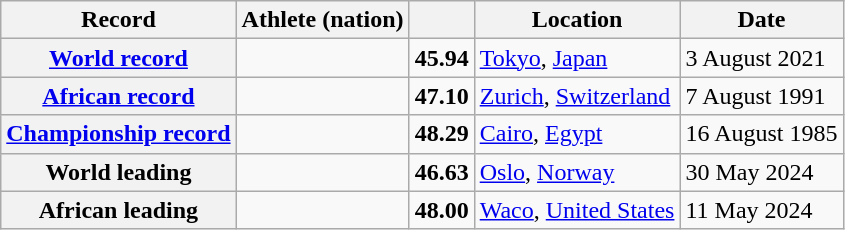<table class="wikitable">
<tr>
<th scope="col">Record</th>
<th scope="col">Athlete (nation)</th>
<th scope="col"></th>
<th scope="col">Location</th>
<th scope="col">Date</th>
</tr>
<tr>
<th scope="row"><a href='#'>World record</a></th>
<td></td>
<td align="center"><strong>45.94</strong></td>
<td><a href='#'>Tokyo</a>, <a href='#'>Japan</a></td>
<td>3 August 2021</td>
</tr>
<tr>
<th scope="row"><a href='#'>African record</a></th>
<td></td>
<td align="center"><strong>47.10</strong></td>
<td><a href='#'>Zurich</a>, <a href='#'>Switzerland</a></td>
<td>7 August 1991</td>
</tr>
<tr>
<th><a href='#'>Championship record</a></th>
<td></td>
<td align="center"><strong>48.29</strong></td>
<td><a href='#'>Cairo</a>, <a href='#'>Egypt</a></td>
<td>16 August 1985</td>
</tr>
<tr>
<th scope="row">World leading</th>
<td></td>
<td align="center"><strong>46.63</strong></td>
<td><a href='#'>Oslo</a>, <a href='#'>Norway</a></td>
<td>30 May 2024</td>
</tr>
<tr>
<th scope="row">African leading</th>
<td></td>
<td align="center"><strong>48.00</strong></td>
<td><a href='#'>Waco</a>, <a href='#'>United States</a></td>
<td>11 May 2024</td>
</tr>
</table>
